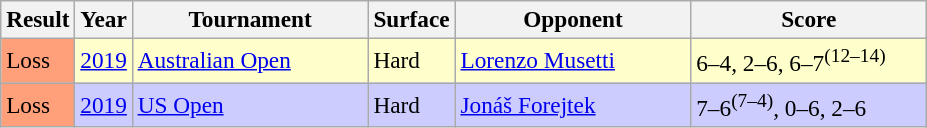<table class="sortable wikitable" style=font-size:97%>
<tr>
<th>Result</th>
<th>Year</th>
<th width=150>Tournament</th>
<th>Surface</th>
<th width=150>Opponent</th>
<th width=150>Score</th>
</tr>
<tr style="background:#ffc;">
<td bgcolor=ffa07a>Loss</td>
<td><a href='#'>2019</a></td>
<td><a href='#'>Australian Open</a></td>
<td>Hard</td>
<td> <a href='#'>Lorenzo Musetti</a></td>
<td>6–4, 2–6, 6–7<sup>(12–14)</sup></td>
</tr>
<tr style="background:#ccf;">
<td bgcolor=ffa07a>Loss</td>
<td><a href='#'>2019</a></td>
<td><a href='#'>US Open</a></td>
<td>Hard</td>
<td> <a href='#'>Jonáš Forejtek</a></td>
<td>7–6<sup>(7–4)</sup>, 0–6, 2–6</td>
</tr>
</table>
